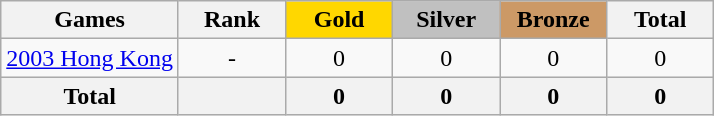<table class="wikitable sortable" style="margin-top:0em; text-align:center; font-size:100%;">
<tr>
<th>Games</th>
<th style="width:4em;">Rank</th>
<th style="background:gold; width:4em;"><strong>Gold</strong></th>
<th style="background:silver; width:4em;"><strong>Silver</strong></th>
<th style="background:#cc9966; width:4em;"><strong>Bronze</strong></th>
<th style="width:4em;">Total</th>
</tr>
<tr>
<td align=left><a href='#'>2003 Hong Kong</a></td>
<td>-</td>
<td>0</td>
<td>0</td>
<td>0</td>
<td>0</td>
</tr>
<tr>
<th>Total</th>
<th></th>
<th>0</th>
<th>0</th>
<th>0</th>
<th>0</th>
</tr>
</table>
